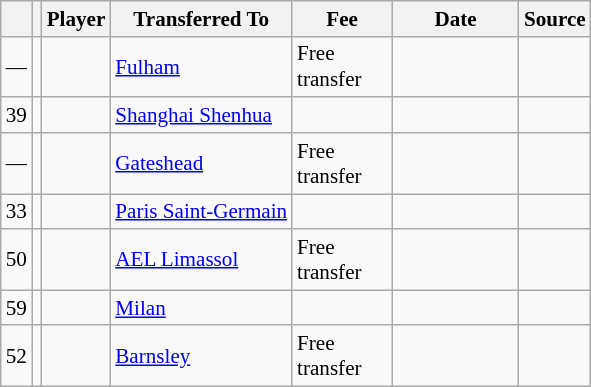<table class="wikitable plainrowheaders sortable" style="font-size:88%">
<tr>
<th></th>
<th></th>
<th><strong>Player</strong></th>
<th><strong>Transferred To</strong></th>
<th scope=col width=60><strong>Fee</strong></th>
<th scope=col width=78><strong>Date</strong></th>
<th><strong>Source</strong></th>
</tr>
<tr>
<td align=center>—</td>
<td align=center></td>
<td></td>
<td> <a href='#'>Fulham</a></td>
<td>Free transfer</td>
<td></td>
<td></td>
</tr>
<tr>
<td align=center>39</td>
<td align=center></td>
<td></td>
<td> <a href='#'>Shanghai Shenhua</a></td>
<td></td>
<td></td>
<td></td>
</tr>
<tr>
<td align=center>—</td>
<td align=center></td>
<td></td>
<td> <a href='#'>Gateshead</a></td>
<td>Free transfer</td>
<td></td>
<td></td>
</tr>
<tr>
<td align=center>33</td>
<td align=center></td>
<td></td>
<td> <a href='#'>Paris Saint-Germain</a></td>
<td></td>
<td></td>
<td></td>
</tr>
<tr>
<td align=center>50</td>
<td align=center></td>
<td></td>
<td> <a href='#'>AEL Limassol</a></td>
<td>Free transfer</td>
<td></td>
<td></td>
</tr>
<tr>
<td align=center>59</td>
<td align=center></td>
<td></td>
<td> <a href='#'>Milan</a></td>
<td></td>
<td></td>
<td></td>
</tr>
<tr>
<td align=center>52</td>
<td align=center></td>
<td></td>
<td> <a href='#'>Barnsley</a></td>
<td>Free transfer</td>
<td></td>
<td></td>
</tr>
</table>
